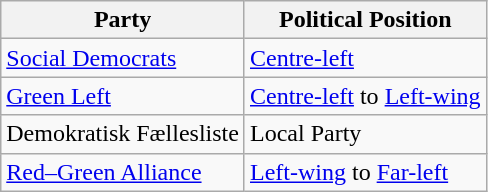<table class="wikitable mw-collapsible mw-collapsed">
<tr>
<th>Party</th>
<th>Political Position</th>
</tr>
<tr>
<td><a href='#'>Social Democrats</a></td>
<td><a href='#'>Centre-left</a></td>
</tr>
<tr>
<td><a href='#'>Green Left</a></td>
<td><a href='#'>Centre-left</a> to <a href='#'>Left-wing</a></td>
</tr>
<tr>
<td>Demokratisk Fællesliste</td>
<td>Local Party</td>
</tr>
<tr>
<td><a href='#'>Red–Green Alliance</a></td>
<td><a href='#'>Left-wing</a> to <a href='#'>Far-left</a></td>
</tr>
</table>
